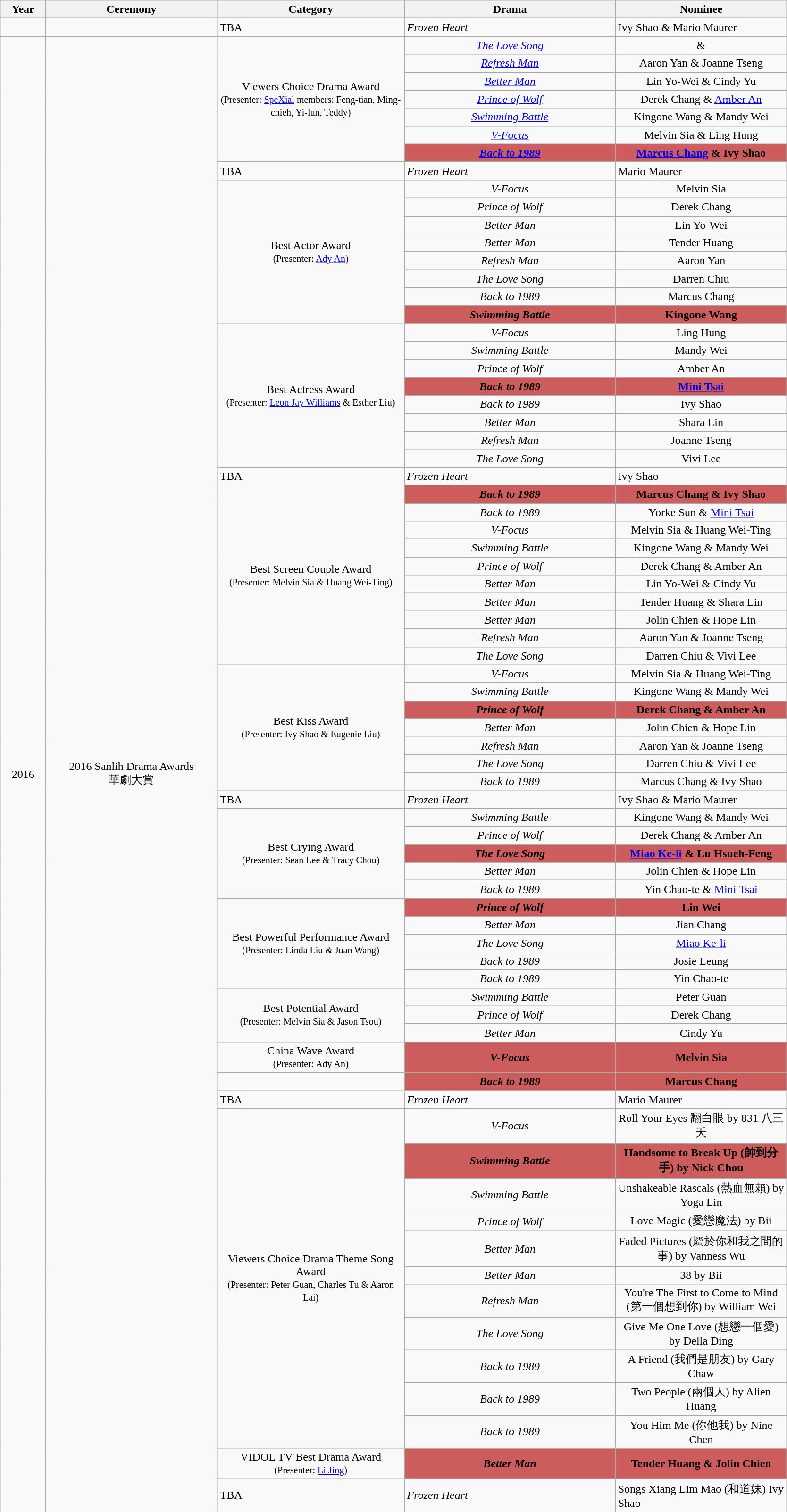<table class="wikitable" width=88%>
<tr>
<th style="width:50px;">Year</th>
<th style="width:210px;">Ceremony</th>
<th style="width:230px;">Category</th>
<th style="width:260px;">Drama</th>
<th style="width:210px;">Nominee</th>
</tr>
<tr>
<td></td>
<td></td>
<td>TBA</td>
<td><em>Frozen Heart</em></td>
<td>Ivy Shao & Mario Maurer</td>
</tr>
<tr>
<td rowspan="82" align="center">2016</td>
<td rowspan="82" align="center">2016 Sanlih Drama Awards<br>華劇大賞</td>
<td rowspan="7" align="center">Viewers Choice Drama Award<br><small>(Presenter: <a href='#'>SpeXial</a> members: Feng-tian, Ming-chieh, Yi-lun, Teddy)</small></td>
<td align="center"><em><a href='#'>The Love Song</a></em></td>
<td align="center"> & </td>
</tr>
<tr>
<td align="center"><em><a href='#'>Refresh Man</a></em></td>
<td align="center">Aaron Yan & Joanne Tseng</td>
</tr>
<tr>
<td align="center"><em><a href='#'>Better Man</a></em></td>
<td align="center">Lin Yo-Wei & Cindy Yu</td>
</tr>
<tr>
<td align="center"><em><a href='#'>Prince of Wolf</a></em></td>
<td align="center">Derek Chang & <a href='#'>Amber An</a></td>
</tr>
<tr>
<td align="center"><em><a href='#'>Swimming Battle</a></em></td>
<td align="center">Kingone Wang & Mandy Wei</td>
</tr>
<tr>
<td align="center"><em><a href='#'>V-Focus</a></em></td>
<td align="center">Melvin Sia & Ling Hung</td>
</tr>
<tr>
<th style="background: #CD5C5C;"><strong><em><a href='#'>Back to 1989</a></em></strong></th>
<th style="background: #CD5C5C;"><strong><a href='#'>Marcus Chang</a> & Ivy Shao</strong></th>
</tr>
<tr>
<td>TBA</td>
<td><em>Frozen Heart</em></td>
<td>Mario Maurer</td>
</tr>
<tr>
<td rowspan=8 align="center">Best Actor Award<br><small>(Presenter: <a href='#'>Ady An</a>)</small></td>
<td align="center"><em>V-Focus</em></td>
<td align="center">Melvin Sia</td>
</tr>
<tr>
<td align="center"><em>Prince of Wolf</em></td>
<td align="center">Derek Chang</td>
</tr>
<tr>
<td align="center"><em>Better Man</em></td>
<td align="center">Lin Yo-Wei</td>
</tr>
<tr>
<td align="center"><em>Better Man</em></td>
<td align="center">Tender Huang</td>
</tr>
<tr>
<td align="center"><em>Refresh Man</em></td>
<td align="center">Aaron Yan</td>
</tr>
<tr>
<td align="center"><em>The Love Song</em></td>
<td align="center">Darren Chiu</td>
</tr>
<tr>
<td align="center"><em>Back to 1989</em></td>
<td align="center">Marcus Chang</td>
</tr>
<tr>
<th style="background: #CD5C5C;"><strong><em>Swimming Battle</em></strong></th>
<th style="background: #CD5C5C;"><strong>Kingone Wang</strong></th>
</tr>
<tr>
<td rowspan=8 align="center">Best Actress Award<br><small>(Presenter: <a href='#'>Leon Jay Williams</a> & Esther Liu)</small></td>
<td align="center"><em>V-Focus</em></td>
<td align="center">Ling Hung</td>
</tr>
<tr>
<td align="center"><em>Swimming Battle</em></td>
<td align="center">Mandy Wei</td>
</tr>
<tr>
<td align="center"><em>Prince of Wolf</em></td>
<td align="center">Amber An</td>
</tr>
<tr>
<th style="background: #CD5C5C;"><strong><em>Back to 1989</em></strong></th>
<th style="background: #CD5C5C;"><strong><a href='#'>Mini Tsai</a></strong></th>
</tr>
<tr>
<td align="center"><em>Back to 1989</em></td>
<td align="center">Ivy Shao</td>
</tr>
<tr>
<td align="center"><em>Better Man</em></td>
<td align="center">Shara Lin</td>
</tr>
<tr>
<td align="center"><em>Refresh Man</em></td>
<td align="center">Joanne Tseng</td>
</tr>
<tr>
<td align="center"><em>The Love Song</em></td>
<td align="center">Vivi Lee</td>
</tr>
<tr>
<td>TBA</td>
<td><em>Frozen Heart</em></td>
<td>Ivy Shao</td>
</tr>
<tr>
<td rowspan=10 align="center">Best Screen Couple Award<br><small>(Presenter: Melvin Sia & Huang Wei-Ting)</small></td>
<th style="background: #CD5C5C;"><strong><em>Back to 1989</em></strong></th>
<th style="background: #CD5C5C;"><strong>Marcus Chang & Ivy Shao</strong></th>
</tr>
<tr>
<td align="center"><em>Back to 1989</em></td>
<td align="center">Yorke Sun & <a href='#'>Mini Tsai</a></td>
</tr>
<tr>
<td align="center"><em>V-Focus</em></td>
<td align="center">Melvin Sia & Huang Wei-Ting</td>
</tr>
<tr>
<td align="center"><em>Swimming Battle</em></td>
<td align="center">Kingone Wang & Mandy Wei</td>
</tr>
<tr>
<td align="center"><em>Prince of Wolf</em></td>
<td align="center">Derek Chang & Amber An</td>
</tr>
<tr>
<td align="center"><em>Better Man</em></td>
<td align="center">Lin Yo-Wei & Cindy Yu</td>
</tr>
<tr>
<td align="center"><em>Better Man</em></td>
<td align="center">Tender Huang & Shara Lin</td>
</tr>
<tr>
<td align="center"><em>Better Man</em></td>
<td align="center">Jolin Chien & Hope Lin</td>
</tr>
<tr>
<td align="center"><em>Refresh Man</em></td>
<td align="center">Aaron Yan & Joanne Tseng</td>
</tr>
<tr>
<td align="center"><em>The Love Song</em></td>
<td align="center">Darren Chiu & Vivi Lee</td>
</tr>
<tr>
<td rowspan=7 align="center">Best Kiss Award<br><small>(Presenter: Ivy Shao & Eugenie Liu)</small></td>
<td align="center"><em>V-Focus</em></td>
<td align="center">Melvin Sia & Huang Wei-Ting</td>
</tr>
<tr>
<td align="center"><em>Swimming Battle</em></td>
<td align="center">Kingone Wang & Mandy Wei</td>
</tr>
<tr>
<th style="background: #CD5C5C;"><strong><em>Prince of Wolf</em></strong></th>
<th style="background: #CD5C5C;"><strong>Derek Chang & Amber An</strong></th>
</tr>
<tr>
<td align="center"><em>Better Man</em></td>
<td align="center">Jolin Chien & Hope Lin</td>
</tr>
<tr>
<td align="center"><em>Refresh Man</em></td>
<td align="center">Aaron Yan & Joanne Tseng</td>
</tr>
<tr>
<td align="center"><em>The Love Song</em></td>
<td align="center">Darren Chiu & Vivi Lee</td>
</tr>
<tr>
<td align="center"><em>Back to 1989</em></td>
<td align="center">Marcus Chang & Ivy Shao</td>
</tr>
<tr>
<td>TBA</td>
<td><em>Frozen Heart</em></td>
<td>Ivy Shao & Mario Maurer</td>
</tr>
<tr>
<td rowspan=5 align="center">Best Crying Award<br><small>(Presenter: Sean Lee & Tracy Chou)</small></td>
<td align="center"><em>Swimming Battle</em></td>
<td align="center">Kingone Wang & Mandy Wei</td>
</tr>
<tr>
<td align="center"><em>Prince of Wolf</em></td>
<td align="center">Derek Chang & Amber An</td>
</tr>
<tr>
<th style="background: #CD5C5C;"><strong><em>The Love Song</em></strong></th>
<th style="background: #CD5C5C;"><strong><a href='#'>Miao Ke-li</a> & Lu Hsueh-Feng</strong></th>
</tr>
<tr>
<td align="center"><em>Better Man</em></td>
<td align="center">Jolin Chien & Hope Lin</td>
</tr>
<tr>
<td align="center"><em>Back to 1989</em></td>
<td align="center">Yin Chao-te & <a href='#'>Mini Tsai</a></td>
</tr>
<tr>
<td rowspan=5 align="center">Best Powerful Performance Award<br><small>(Presenter: Linda Liu & Juan Wang)</small></td>
<th style="background: #CD5C5C;"><strong><em>Prince of Wolf</em></strong></th>
<th style="background: #CD5C5C;"><strong>Lin Wei</strong></th>
</tr>
<tr>
<td align="center"><em>Better Man</em></td>
<td align="center">Jian Chang</td>
</tr>
<tr>
<td align="center"><em>The Love Song</em></td>
<td align="center"><a href='#'>Miao Ke-li</a></td>
</tr>
<tr>
<td align="center"><em>Back to 1989</em></td>
<td align="center">Josie Leung</td>
</tr>
<tr>
<td align="center"><em>Back to 1989</em></td>
<td align="center">Yin Chao-te</td>
</tr>
<tr>
<td rowspan="3" align="center">Best Potential Award<br><small>(Presenter: Melvin Sia & Jason Tsou)</small></td>
<td align="center"><em>Swimming Battle</em></td>
<td align="center">Peter Guan</td>
</tr>
<tr>
<td align="center"><em>Prince of Wolf</em></td>
<td align="center">Derek Chang</td>
</tr>
<tr>
<td align="center"><em>Better Man</em></td>
<td align="center">Cindy Yu</td>
</tr>
<tr>
<td align="center">China Wave Award<br><small>(Presenter: Ady An)</small></td>
<th style="background: #CD5C5C;"><strong><em>V-Focus</em></strong></th>
<th style="background: #CD5C5C;"><strong>Melvin Sia</strong></th>
</tr>
<tr>
<td></td>
<th style="background: #CD5C5C;"><strong><em>Back to 1989</em></strong></th>
<th style="background: #CD5C5C;"><strong>Marcus Chang</strong></th>
</tr>
<tr>
<td>TBA</td>
<td><em>Frozen Heart</em></td>
<td>Mario Maurer</td>
</tr>
<tr>
<td rowspan=11 align="center">Viewers Choice Drama Theme Song Award<br><small>(Presenter: Peter Guan, Charles Tu & Aaron Lai)</small></td>
<td align="center"><em>V-Focus</em></td>
<td align="center">Roll Your Eyes 翻白眼 by 831 八三夭</td>
</tr>
<tr>
<th style="background: #CD5C5C;"><strong><em>Swimming Battle</em></strong></th>
<th style="background: #CD5C5C;"><strong>Handsome to Break Up (帥到分手) by Nick Chou</strong></th>
</tr>
<tr>
<td align="center"><em>Swimming Battle</em></td>
<td align="center">Unshakeable Rascals (熱血無賴) by Yoga Lin</td>
</tr>
<tr>
<td align="center"><em>Prince of Wolf</em></td>
<td align="center">Love Magic (愛戀魔法) by Bii</td>
</tr>
<tr>
<td align="center"><em>Better Man</em></td>
<td align="center">Faded Pictures (屬於你和我之間的事) by Vanness Wu</td>
</tr>
<tr>
<td align="center"><em>Better Man</em></td>
<td align="center">38 by Bii</td>
</tr>
<tr>
<td align="center"><em>Refresh Man</em></td>
<td align="center">You're The First to Come to Mind (第一個想到你) by William Wei</td>
</tr>
<tr>
<td align="center"><em>The Love Song</em></td>
<td align="center">Give Me One Love (想戀一個愛) by Della Ding</td>
</tr>
<tr>
<td align="center"><em>Back to 1989</em></td>
<td align="center">A Friend (我們是朋友) by Gary Chaw</td>
</tr>
<tr>
<td align="center"><em>Back to 1989</em></td>
<td align="center">Two People (兩個人) by Alien Huang</td>
</tr>
<tr>
<td align="center"><em>Back to 1989</em></td>
<td align="center">You Him Me (你他我) by Nine Chen</td>
</tr>
<tr>
<td align="center">VIDOL TV Best Drama Award<br><small>(Presenter: <a href='#'>Li Jing</a>)</small></td>
<th style="background: #CD5C5C;"><strong><em>Better Man</em></strong></th>
<th style="background: #CD5C5C;"><strong>Tender Huang & Jolin Chien</strong></th>
</tr>
<tr>
<td>TBA</td>
<td><em>Frozen Heart</em></td>
<td>Songs Xiang Lim Mao (和道妹) Ivy Shao</td>
</tr>
</table>
